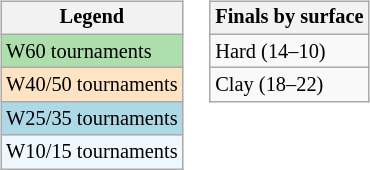<table>
<tr valign=top>
<td><br><table class="wikitable" style=font-size:85%>
<tr>
<th>Legend</th>
</tr>
<tr style="background:#addfad;">
<td>W60 tournaments</td>
</tr>
<tr style="background:#ffe4c4;">
<td>W40/50 tournaments</td>
</tr>
<tr style="background:lightblue;">
<td>W25/35 tournaments</td>
</tr>
<tr style="background:#f0f8ff;">
<td>W10/15 tournaments</td>
</tr>
</table>
</td>
<td><br><table class="wikitable" style=font-size:85%>
<tr>
<th>Finals by surface</th>
</tr>
<tr>
<td>Hard (14–10)</td>
</tr>
<tr>
<td>Clay (18–22)</td>
</tr>
</table>
</td>
</tr>
</table>
